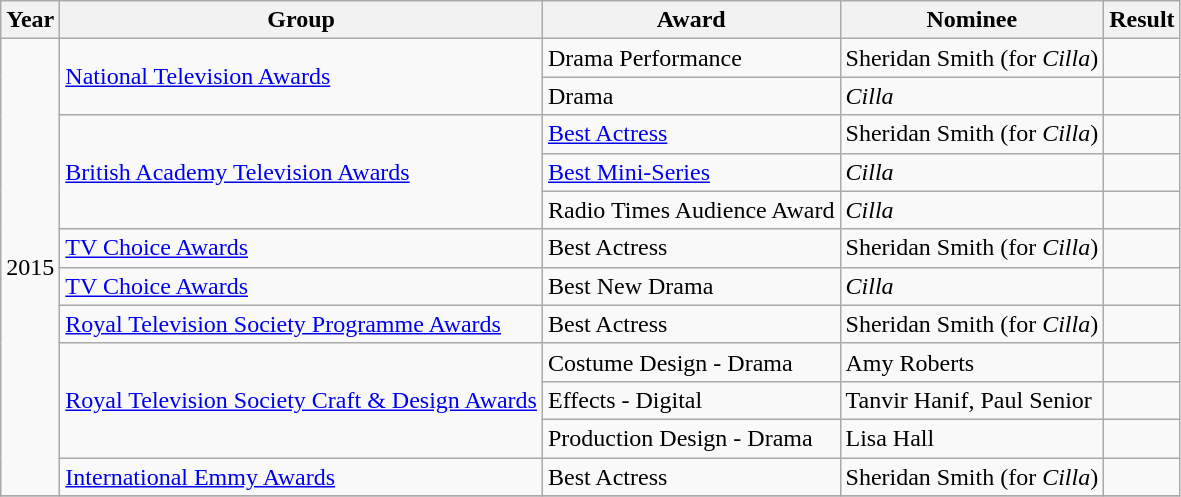<table class="wikitable">
<tr>
<th>Year</th>
<th>Group</th>
<th>Award</th>
<th>Nominee</th>
<th>Result</th>
</tr>
<tr>
<td rowspan="12">2015</td>
<td rowspan="2"><a href='#'>National Television Awards</a></td>
<td>Drama Performance</td>
<td>Sheridan Smith (for <em>Cilla</em>)</td>
<td></td>
</tr>
<tr>
<td>Drama</td>
<td><em>Cilla</em></td>
<td></td>
</tr>
<tr>
<td rowspan="3"><a href='#'>British Academy Television Awards</a></td>
<td><a href='#'>Best Actress</a></td>
<td>Sheridan Smith (for <em>Cilla</em>)</td>
<td></td>
</tr>
<tr>
<td><a href='#'>Best Mini-Series</a></td>
<td><em>Cilla</em></td>
<td></td>
</tr>
<tr>
<td>Radio Times Audience Award</td>
<td><em>Cilla</em></td>
<td></td>
</tr>
<tr>
<td><a href='#'>TV Choice Awards</a></td>
<td>Best Actress</td>
<td>Sheridan Smith (for <em>Cilla</em>)</td>
<td></td>
</tr>
<tr>
<td><a href='#'>TV Choice Awards</a></td>
<td>Best New Drama</td>
<td><em>Cilla</em></td>
<td></td>
</tr>
<tr>
<td><a href='#'>Royal Television Society Programme Awards</a></td>
<td>Best Actress</td>
<td>Sheridan Smith (for <em>Cilla</em>)</td>
<td></td>
</tr>
<tr>
<td rowspan="3"><a href='#'>Royal Television Society Craft & Design Awards</a></td>
<td>Costume Design - Drama</td>
<td>Amy Roberts</td>
<td></td>
</tr>
<tr>
<td>Effects - Digital</td>
<td>Tanvir Hanif, Paul Senior</td>
<td></td>
</tr>
<tr>
<td>Production Design - Drama</td>
<td>Lisa Hall</td>
<td></td>
</tr>
<tr>
<td><a href='#'>International Emmy Awards</a></td>
<td>Best Actress</td>
<td>Sheridan Smith (for <em>Cilla</em>)</td>
<td></td>
</tr>
<tr>
</tr>
</table>
